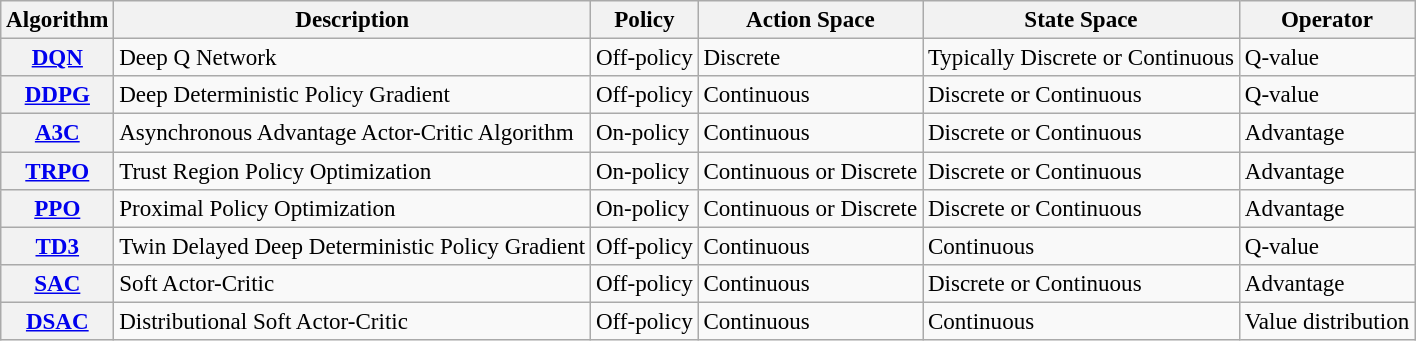<table class="wikitable sortable" style="font-size: 96%;">
<tr>
<th>Algorithm</th>
<th class=unsortable>Description</th>
<th>Policy</th>
<th class=unsortable>Action Space</th>
<th class=unsortable>State Space</th>
<th>Operator</th>
</tr>
<tr>
<th scope="row"><a href='#'>DQN</a></th>
<td>Deep Q Network</td>
<td>Off-policy</td>
<td>Discrete</td>
<td>Typically Discrete or Continuous</td>
<td>Q-value</td>
</tr>
<tr>
<th scope="row"><a href='#'>DDPG</a></th>
<td>Deep Deterministic Policy Gradient</td>
<td>Off-policy</td>
<td>Continuous</td>
<td>Discrete or Continuous</td>
<td>Q-value</td>
</tr>
<tr>
<th scope="row"><a href='#'>A3C</a></th>
<td>Asynchronous Advantage Actor-Critic Algorithm</td>
<td>On-policy</td>
<td>Continuous</td>
<td>Discrete or Continuous</td>
<td>Advantage</td>
</tr>
<tr>
<th scope="row"><a href='#'>TRPO</a></th>
<td>Trust Region Policy Optimization</td>
<td>On-policy</td>
<td>Continuous or Discrete</td>
<td>Discrete or Continuous</td>
<td>Advantage</td>
</tr>
<tr>
<th scope="row"><a href='#'>PPO</a></th>
<td>Proximal Policy Optimization</td>
<td>On-policy</td>
<td>Continuous or Discrete</td>
<td>Discrete or Continuous</td>
<td>Advantage</td>
</tr>
<tr>
<th scope="row"><a href='#'>TD3</a></th>
<td>Twin Delayed Deep Deterministic Policy Gradient</td>
<td>Off-policy</td>
<td>Continuous</td>
<td>Continuous</td>
<td>Q-value</td>
</tr>
<tr>
<th scope="row"><a href='#'>SAC</a></th>
<td>Soft Actor-Critic</td>
<td>Off-policy</td>
<td>Continuous</td>
<td>Discrete or Continuous</td>
<td>Advantage</td>
</tr>
<tr>
<th scope="row"><a href='#'>DSAC</a></th>
<td>Distributional Soft Actor-Critic</td>
<td>Off-policy</td>
<td>Continuous</td>
<td>Continuous</td>
<td>Value distribution</td>
</tr>
</table>
